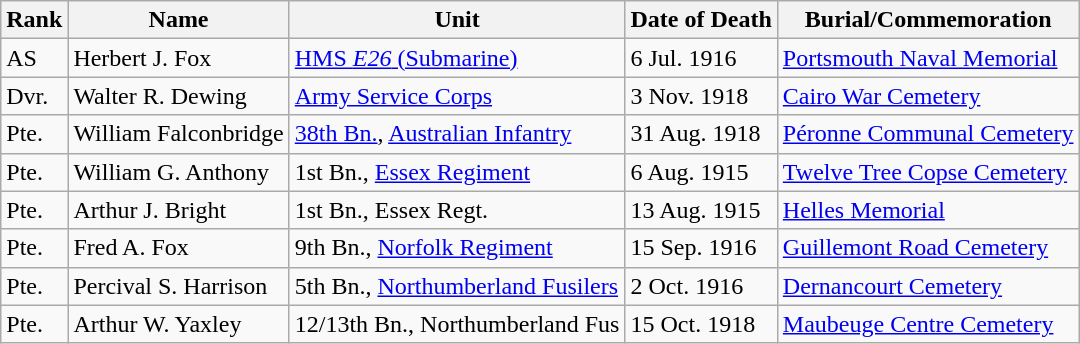<table class="wikitable">
<tr>
<th>Rank</th>
<th>Name</th>
<th>Unit</th>
<th>Date of Death</th>
<th>Burial/Commemoration</th>
</tr>
<tr>
<td>AS</td>
<td>Herbert J. Fox</td>
<td><a href='#'>HMS <em>E26</em> (Submarine)</a></td>
<td>6 Jul. 1916</td>
<td><a href='#'>Portsmouth Naval Memorial</a></td>
</tr>
<tr>
<td>Dvr.</td>
<td>Walter R. Dewing</td>
<td><a href='#'>Army Service Corps</a></td>
<td>3 Nov. 1918</td>
<td><a href='#'>Cairo War Cemetery</a></td>
</tr>
<tr>
<td>Pte.</td>
<td>William Falconbridge</td>
<td><a href='#'>38th Bn.</a>, <a href='#'>Australian Infantry</a></td>
<td>31 Aug. 1918</td>
<td><a href='#'>Péronne Communal Cemetery</a></td>
</tr>
<tr>
<td>Pte.</td>
<td>William G. Anthony</td>
<td>1st Bn., <a href='#'>Essex Regiment</a></td>
<td>6 Aug. 1915</td>
<td><a href='#'>Twelve Tree Copse Cemetery</a></td>
</tr>
<tr>
<td>Pte.</td>
<td>Arthur J. Bright</td>
<td>1st Bn., Essex Regt.</td>
<td>13 Aug. 1915</td>
<td><a href='#'>Helles Memorial</a></td>
</tr>
<tr>
<td>Pte.</td>
<td>Fred A. Fox</td>
<td>9th Bn., <a href='#'>Norfolk Regiment</a></td>
<td>15 Sep. 1916</td>
<td><a href='#'>Guillemont Road Cemetery</a></td>
</tr>
<tr>
<td>Pte.</td>
<td>Percival S. Harrison</td>
<td>5th Bn., <a href='#'>Northumberland Fusilers</a></td>
<td>2 Oct. 1916</td>
<td><a href='#'>Dernancourt Cemetery</a></td>
</tr>
<tr>
<td>Pte.</td>
<td>Arthur W. Yaxley</td>
<td>12/13th Bn., Northumberland Fus</td>
<td>15 Oct. 1918</td>
<td><a href='#'>Maubeuge Centre Cemetery</a></td>
</tr>
</table>
